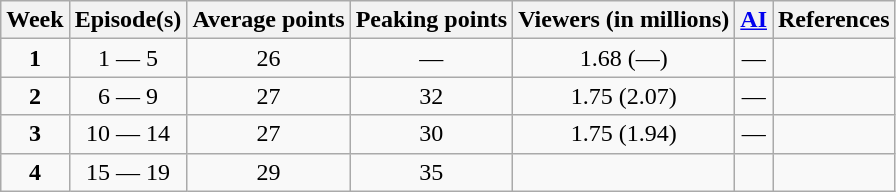<table class="wikitable" style="text-align:center;">
<tr>
<th>Week</th>
<th>Episode(s)</th>
<th>Average points</th>
<th>Peaking points</th>
<th>Viewers (in millions)</th>
<th><a href='#'>AI</a></th>
<th>References</th>
</tr>
<tr>
<td><strong>1</strong></td>
<td>1 — 5</td>
<td>26</td>
<td>—</td>
<td>1.68 (—)</td>
<td>—</td>
<td></td>
</tr>
<tr>
<td><strong>2</strong></td>
<td>6 — 9</td>
<td>27</td>
<td>32</td>
<td>1.75 (2.07)</td>
<td>—</td>
<td></td>
</tr>
<tr>
<td><strong>3</strong></td>
<td>10 — 14</td>
<td>27</td>
<td>30</td>
<td>1.75 (1.94)</td>
<td>—</td>
<td></td>
</tr>
<tr>
<td><strong>4</strong></td>
<td>15 — 19</td>
<td>29</td>
<td>35</td>
<td></td>
<td></td>
<td></td>
</tr>
</table>
